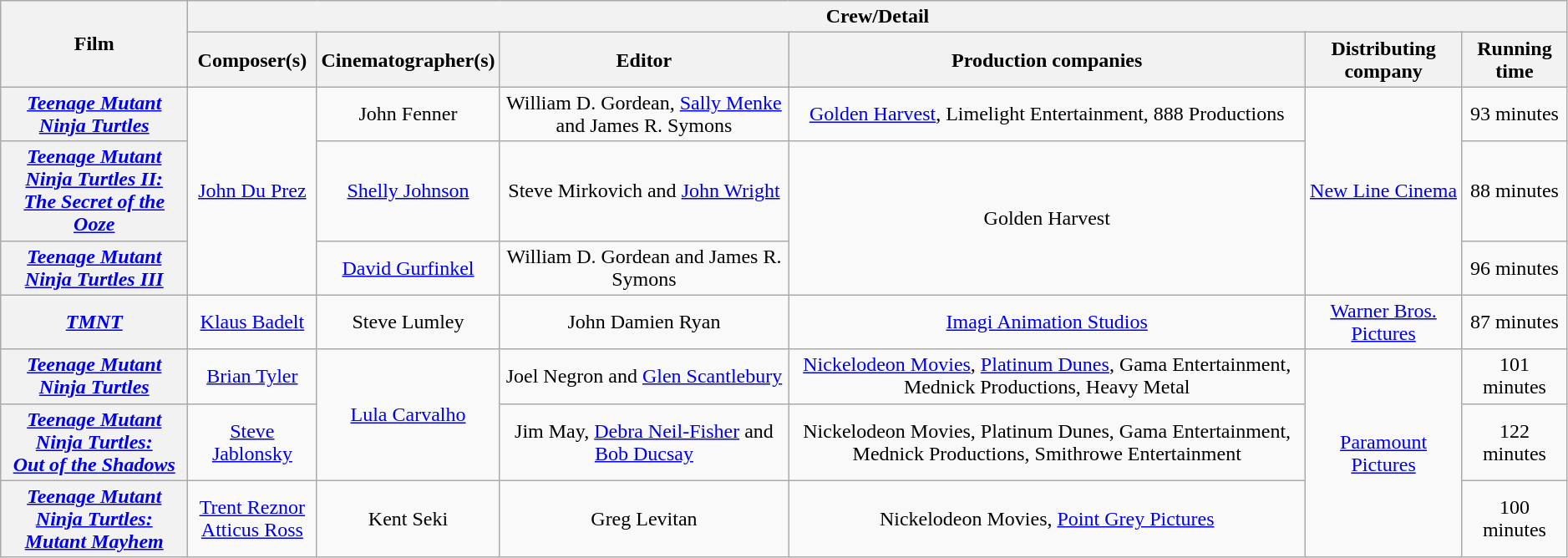<table class="wikitable sortable" style="text-align:center; width:99%;">
<tr>
<th rowspan="2">Film</th>
<th colspan="7">Crew/Detail</th>
</tr>
<tr>
<th style="text-align:center;">Composer(s)</th>
<th style="text-align:center;">Cinematographer(s)</th>
<th style="text-align:center;">Editor</th>
<th style="text-align:center;">Production companies</th>
<th style="text-align:center;">Distributing company</th>
<th style="text-align:center;">Running time</th>
</tr>
<tr z>
<th><a href='#'><em>Teenage Mutant Ninja Turtles</em></a></th>
<td rowspan="3"><a href='#'>John Du Prez</a></td>
<td>John Fenner</td>
<td>William D. Gordean, <a href='#'>Sally Menke</a> and James R. Symons</td>
<td><a href='#'>Golden Harvest</a>, Limelight Entertainment, 888 Productions</td>
<td rowspan="3"><a href='#'>New Line Cinema</a></td>
<td>93 minutes</td>
</tr>
<tr>
<th><em><a href='#'>Teenage Mutant Ninja Turtles II:<br> The Secret of the Ooze</a></em></th>
<td><a href='#'>Shelly Johnson</a></td>
<td>Steve Mirkovich and <a href='#'>John Wright</a></td>
<td rowspan="2">Golden Harvest</td>
<td>88 minutes</td>
</tr>
<tr>
<th><em><a href='#'>Teenage Mutant Ninja Turtles III</a></em></th>
<td><a href='#'>David Gurfinkel</a></td>
<td>William D. Gordean and James R. Symons</td>
<td>96 minutes</td>
</tr>
<tr>
<th><a href='#'><em>TMNT</em></a></th>
<td><a href='#'>Klaus Badelt</a></td>
<td>Steve Lumley</td>
<td>John Damien Ryan</td>
<td><a href='#'>Imagi Animation Studios</a></td>
<td><a href='#'>Warner Bros. Pictures</a></td>
<td>87 minutes</td>
</tr>
<tr>
<th><a href='#'><em>Teenage Mutant Ninja Turtles</em></a></th>
<td><a href='#'>Brian Tyler</a></td>
<td rowspan="2"><a href='#'>Lula Carvalho</a></td>
<td>Joel Negron and <a href='#'>Glen Scantlebury</a></td>
<td><a href='#'>Nickelodeon Movies</a>, <a href='#'>Platinum Dunes</a>, Gama Entertainment, Mednick Productions, Heavy Metal</td>
<td rowspan="3"><a href='#'>Paramount Pictures</a></td>
<td>101 minutes</td>
</tr>
<tr>
<th><em><a href='#'>Teenage Mutant Ninja Turtles:<br> Out of the Shadows</a></em></th>
<td><a href='#'>Steve Jablonsky</a></td>
<td>Jim May, <a href='#'>Debra Neil-Fisher</a> and <a href='#'>Bob Ducsay</a></td>
<td>Nickelodeon Movies, Platinum Dunes, Gama Entertainment, Mednick Productions, Smithrowe Entertainment</td>
<td>122 minutes</td>
</tr>
<tr>
<th><em><a href='#'>Teenage Mutant Ninja Turtles:<br> Mutant Mayhem</a></em></th>
<td><a href='#'>Trent Reznor</a><br><a href='#'>Atticus Ross</a></td>
<td>Kent Seki</td>
<td>Greg Levitan</td>
<td>Nickelodeon Movies, <a href='#'>Point Grey Pictures</a></td>
<td>100 minutes</td>
</tr>
</table>
